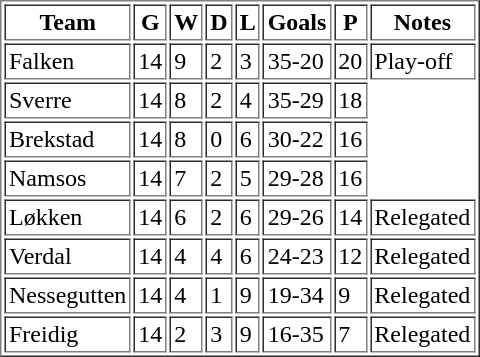<table border="1" cellpadding="2">
<tr>
<th>Team</th>
<th>G</th>
<th>W</th>
<th>D</th>
<th>L</th>
<th>Goals</th>
<th>P</th>
<th>Notes</th>
</tr>
<tr>
<td>Falken</td>
<td>14</td>
<td>9</td>
<td>2</td>
<td>3</td>
<td>35-20</td>
<td>20</td>
<td>Play-off</td>
</tr>
<tr>
<td>Sverre</td>
<td>14</td>
<td>8</td>
<td>2</td>
<td>4</td>
<td>35-29</td>
<td>18</td>
</tr>
<tr>
<td>Brekstad</td>
<td>14</td>
<td>8</td>
<td>0</td>
<td>6</td>
<td>30-22</td>
<td>16</td>
</tr>
<tr>
<td>Namsos</td>
<td>14</td>
<td>7</td>
<td>2</td>
<td>5</td>
<td>29-28</td>
<td>16</td>
</tr>
<tr>
<td>Løkken</td>
<td>14</td>
<td>6</td>
<td>2</td>
<td>6</td>
<td>29-26</td>
<td>14</td>
<td>Relegated</td>
</tr>
<tr>
<td>Verdal</td>
<td>14</td>
<td>4</td>
<td>4</td>
<td>6</td>
<td>24-23</td>
<td>12</td>
<td>Relegated</td>
</tr>
<tr>
<td>Nessegutten</td>
<td>14</td>
<td>4</td>
<td>1</td>
<td>9</td>
<td>19-34</td>
<td>9</td>
<td>Relegated</td>
</tr>
<tr>
<td>Freidig</td>
<td>14</td>
<td>2</td>
<td>3</td>
<td>9</td>
<td>16-35</td>
<td>7</td>
<td>Relegated</td>
</tr>
</table>
